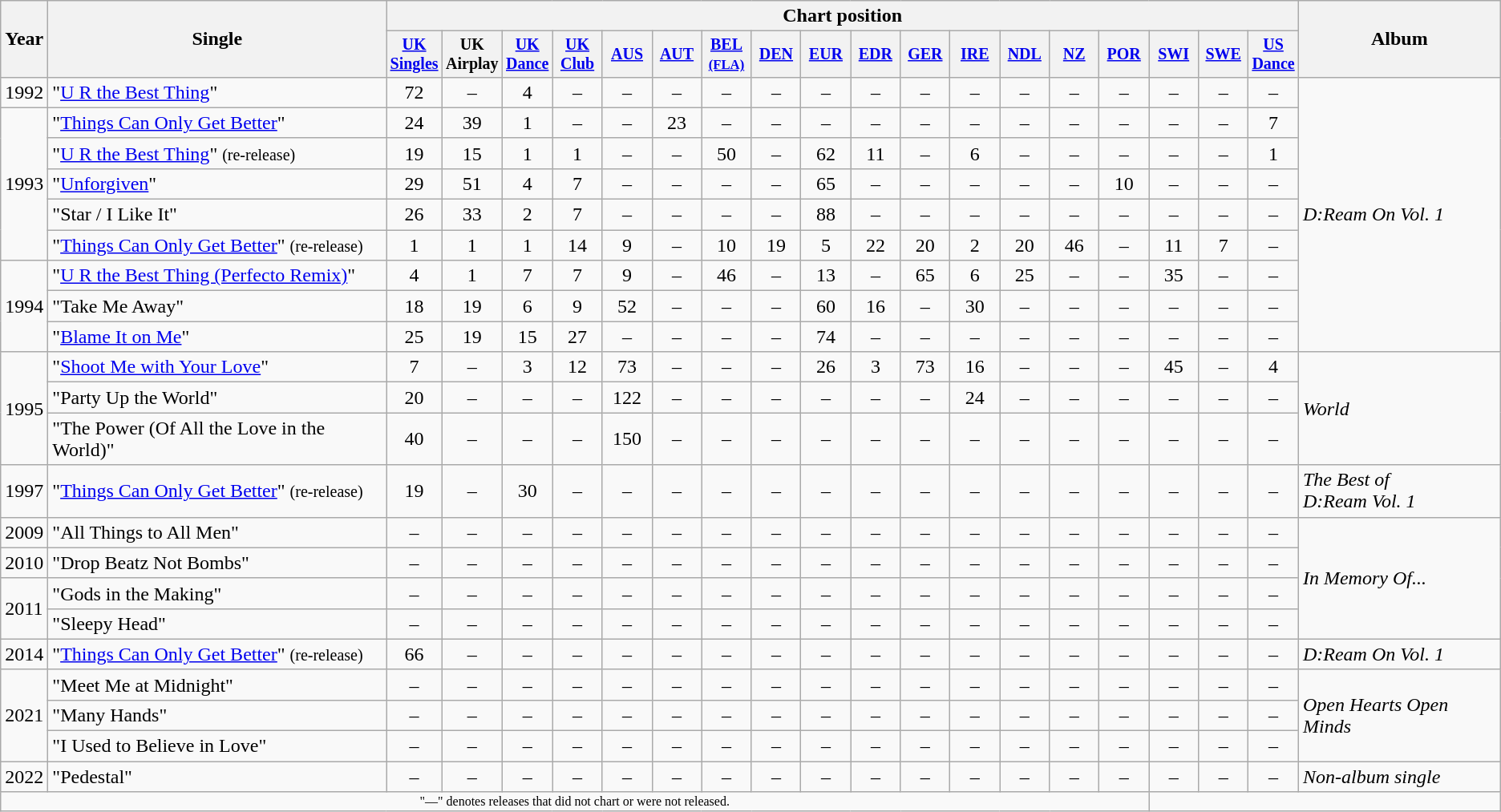<table class="wikitable">
<tr>
<th rowspan="2">Year</th>
<th rowspan="2">Single</th>
<th colspan="18">Chart position</th>
<th rowspan="2">Album</th>
</tr>
<tr style="font-size:smaller;">
<th width="35"><a href='#'>UK Singles</a><br></th>
<th width="35">UK Airplay<br></th>
<th width="35"><a href='#'>UK Dance</a><br></th>
<th width="35"><a href='#'>UK Club</a><br></th>
<th width="35"><a href='#'>AUS</a><br></th>
<th width="35"><a href='#'>AUT</a><br></th>
<th width="35"><a href='#'>BEL<br><small>(FLA)</small></a><br></th>
<th width="35"><a href='#'>DEN</a></th>
<th width="35"><a href='#'>EUR</a><br></th>
<th width="35"><a href='#'>EDR</a><br></th>
<th width="35"><a href='#'>GER</a><br></th>
<th width="35"><a href='#'>IRE</a><br></th>
<th width="35"><a href='#'>NDL</a><br></th>
<th width="35"><a href='#'>NZ</a><br></th>
<th width="35"><a href='#'>POR</a><br></th>
<th width="35"><a href='#'>SWI</a><br></th>
<th width="35"><a href='#'>SWE</a><br></th>
<th width="35"><a href='#'>US Dance</a><br></th>
</tr>
<tr>
<td rowspan="1">1992</td>
<td>"<a href='#'>U R the Best Thing</a>"</td>
<td align="center">72</td>
<td align="center">–</td>
<td align="center">4</td>
<td align="center">–</td>
<td align="center">–</td>
<td align="center">–</td>
<td align="center">–</td>
<td align="center">–</td>
<td align="center">–</td>
<td align="center">–</td>
<td align="center">–</td>
<td align="center">–</td>
<td align="center">–</td>
<td align="center">–</td>
<td align="center">–</td>
<td align="center">–</td>
<td align="center">–</td>
<td align="center">–</td>
<td align="left" rowspan="9"><em>D:Ream On Vol. 1</em></td>
</tr>
<tr>
<td rowspan="5">1993</td>
<td>"<a href='#'>Things Can Only Get Better</a>"</td>
<td align="center">24</td>
<td align="center">39</td>
<td align="center">1</td>
<td align="center">–</td>
<td align="center">–</td>
<td align="center">23</td>
<td align="center">–</td>
<td align="center">–</td>
<td align="center">–</td>
<td align="center">–</td>
<td align="center">–</td>
<td align="center">–</td>
<td align="center">–</td>
<td align="center">–</td>
<td align="center">–</td>
<td align="center">–</td>
<td align="center">–</td>
<td align="center">7</td>
</tr>
<tr>
<td>"<a href='#'>U R the Best Thing</a>" <small>(re-release)</small></td>
<td align="center">19</td>
<td align="center">15</td>
<td align="center">1</td>
<td align="center">1</td>
<td align="center">–</td>
<td align="center">–</td>
<td align="center">50</td>
<td align="center">–</td>
<td align="center">62</td>
<td align="center">11</td>
<td align="center">–</td>
<td align="center">6</td>
<td align="center">–</td>
<td align="center">–</td>
<td align="center">–</td>
<td align="center">–</td>
<td align="center">–</td>
<td align="center">1</td>
</tr>
<tr>
<td>"<a href='#'>Unforgiven</a>"</td>
<td align="center">29</td>
<td align="center">51</td>
<td align="center">4</td>
<td align="center">7</td>
<td align="center">–</td>
<td align="center">–</td>
<td align="center">–</td>
<td align="center">–</td>
<td align="center">65</td>
<td align="center">–</td>
<td align="center">–</td>
<td align="center">–</td>
<td align="center">–</td>
<td align="center">–</td>
<td align="center">10</td>
<td align="center">–</td>
<td align="center">–</td>
<td align="center">–</td>
</tr>
<tr>
<td>"Star / I Like It"</td>
<td align="center">26</td>
<td align="center">33</td>
<td align="center">2</td>
<td align="center">7</td>
<td align="center">–</td>
<td align="center">–</td>
<td align="center">–</td>
<td align="center">–</td>
<td align="center">88</td>
<td align="center">–</td>
<td align="center">–</td>
<td align="center">–</td>
<td align="center">–</td>
<td align="center">–</td>
<td align="center">–</td>
<td align="center">–</td>
<td align="center">–</td>
<td align="center">–</td>
</tr>
<tr>
<td>"<a href='#'>Things Can Only Get Better</a>" <small>(re-release)</small></td>
<td align="center">1</td>
<td align="center">1</td>
<td align="center">1</td>
<td align="center">14</td>
<td align="center">9</td>
<td align="center">–</td>
<td align="center">10</td>
<td align="center">19</td>
<td align="center">5</td>
<td align="center">22</td>
<td align="center">20</td>
<td align="center">2</td>
<td align="center">20</td>
<td align="center">46</td>
<td align="center">–</td>
<td align="center">11</td>
<td align="center">7</td>
<td align="center">–</td>
</tr>
<tr>
<td rowspan="3">1994</td>
<td>"<a href='#'>U R the Best Thing (Perfecto Remix)</a>"</td>
<td align="center">4</td>
<td align="center">1</td>
<td align="center">7</td>
<td align="center">7</td>
<td align="center">9</td>
<td align="center">–</td>
<td align="center">46</td>
<td align="center">–</td>
<td align="center">13</td>
<td align="center">–</td>
<td align="center">65</td>
<td align="center">6</td>
<td align="center">25</td>
<td align="center">–</td>
<td align="center">–</td>
<td align="center">35</td>
<td align="center">–</td>
<td align="center">–</td>
</tr>
<tr>
<td>"Take Me Away"</td>
<td align="center">18</td>
<td align="center">19</td>
<td align="center">6</td>
<td align="center">9</td>
<td align="center">52</td>
<td align="center">–</td>
<td align="center">–</td>
<td align="center">–</td>
<td align="center">60</td>
<td align="center">16</td>
<td align="center">–</td>
<td align="center">30</td>
<td align="center">–</td>
<td align="center">–</td>
<td align="center">–</td>
<td align="center">–</td>
<td align="center">–</td>
<td align="center">–</td>
</tr>
<tr>
<td>"<a href='#'>Blame It on Me</a>"</td>
<td align="center">25</td>
<td align="center">19</td>
<td align="center">15</td>
<td align="center">27</td>
<td align="center">–</td>
<td align="center">–</td>
<td align="center">–</td>
<td align="center">–</td>
<td align="center">74</td>
<td align="center">–</td>
<td align="center">–</td>
<td align="center">–</td>
<td align="center">–</td>
<td align="center">–</td>
<td align="center">–</td>
<td align="center">–</td>
<td align="center">–</td>
<td align="center">–</td>
</tr>
<tr>
<td rowspan="3">1995</td>
<td>"<a href='#'>Shoot Me with Your Love</a>"</td>
<td align="center">7</td>
<td align="center">–</td>
<td align="center">3</td>
<td align="center">12</td>
<td align="center">73</td>
<td align="center">–</td>
<td align="center">–</td>
<td align="center">–</td>
<td align="center">26</td>
<td align="center">3</td>
<td align="center">73</td>
<td align="center">16</td>
<td align="center">–</td>
<td align="center">–</td>
<td align="center">–</td>
<td align="center">45</td>
<td align="center">–</td>
<td align="center">4</td>
<td align="left" rowspan="3"><em>World</em></td>
</tr>
<tr>
<td>"Party Up the World"</td>
<td align="center">20</td>
<td align="center">–</td>
<td align="center">–</td>
<td align="center">–</td>
<td align="center">122</td>
<td align="center">–</td>
<td align="center">–</td>
<td align="center">–</td>
<td align="center">–</td>
<td align="center">–</td>
<td align="center">–</td>
<td align="center">24</td>
<td align="center">–</td>
<td align="center">–</td>
<td align="center">–</td>
<td align="center">–</td>
<td align="center">–</td>
<td align="center">–</td>
</tr>
<tr>
<td>"The Power (Of All the Love in the World)"</td>
<td align="center">40</td>
<td align="center">–</td>
<td align="center">–</td>
<td align="center">–</td>
<td align="center">150</td>
<td align="center">–</td>
<td align="center">–</td>
<td align="center">–</td>
<td align="center">–</td>
<td align="center">–</td>
<td align="center">–</td>
<td align="center">–</td>
<td align="center">–</td>
<td align="center">–</td>
<td align="center">–</td>
<td align="center">–</td>
<td align="center">–</td>
<td align="center">–</td>
</tr>
<tr>
<td>1997</td>
<td>"<a href='#'>Things Can Only Get Better</a>" <small>(re-release)</small></td>
<td align="center">19</td>
<td align="center">–</td>
<td align="center">30</td>
<td align="center">–</td>
<td align="center">–</td>
<td align="center">–</td>
<td align="center">–</td>
<td align="center">–</td>
<td align="center">–</td>
<td align="center">–</td>
<td align="center">–</td>
<td align="center">–</td>
<td align="center">–</td>
<td align="center">–</td>
<td align="center">–</td>
<td align="center">–</td>
<td align="center">–</td>
<td align="center">–</td>
<td align="left" rowspan="1"><em>The Best of<br>D:Ream Vol. 1</em></td>
</tr>
<tr>
<td>2009</td>
<td>"All Things to All Men"</td>
<td align="center">–</td>
<td align="center">–</td>
<td align="center">–</td>
<td align="center">–</td>
<td align="center">–</td>
<td align="center">–</td>
<td align="center">–</td>
<td align="center">–</td>
<td align="center">–</td>
<td align="center">–</td>
<td align="center">–</td>
<td align="center">–</td>
<td align="center">–</td>
<td align="center">–</td>
<td align="center">–</td>
<td align="center">–</td>
<td align="center">–</td>
<td align="center">–</td>
<td align="left" rowspan="4"><em>In Memory Of...</em></td>
</tr>
<tr>
<td>2010</td>
<td>"Drop Beatz Not Bombs"</td>
<td align="center">–</td>
<td align="center">–</td>
<td align="center">–</td>
<td align="center">–</td>
<td align="center">–</td>
<td align="center">–</td>
<td align="center">–</td>
<td align="center">–</td>
<td align="center">–</td>
<td align="center">–</td>
<td align="center">–</td>
<td align="center">–</td>
<td align="center">–</td>
<td align="center">–</td>
<td align="center">–</td>
<td align="center">–</td>
<td align="center">–</td>
<td align="center">–</td>
</tr>
<tr>
<td rowspan="2">2011</td>
<td>"Gods in the Making"</td>
<td align="center">–</td>
<td align="center">–</td>
<td align="center">–</td>
<td align="center">–</td>
<td align="center">–</td>
<td align="center">–</td>
<td align="center">–</td>
<td align="center">–</td>
<td align="center">–</td>
<td align="center">–</td>
<td align="center">–</td>
<td align="center">–</td>
<td align="center">–</td>
<td align="center">–</td>
<td align="center">–</td>
<td align="center">–</td>
<td align="center">–</td>
<td align="center">–</td>
</tr>
<tr>
<td>"Sleepy Head"</td>
<td align="center">–</td>
<td align="center">–</td>
<td align="center">–</td>
<td align="center">–</td>
<td align="center">–</td>
<td align="center">–</td>
<td align="center">–</td>
<td align="center">–</td>
<td align="center">–</td>
<td align="center">–</td>
<td align="center">–</td>
<td align="center">–</td>
<td align="center">–</td>
<td align="center">–</td>
<td align="center">–</td>
<td align="center">–</td>
<td align="center">–</td>
<td align="center">–</td>
</tr>
<tr>
<td>2014</td>
<td>"<a href='#'>Things Can Only Get Better</a>" <small>(re-release)</small></td>
<td align="center">66</td>
<td align="center">–</td>
<td align="center">–</td>
<td align="center">–</td>
<td align="center">–</td>
<td align="center">–</td>
<td align="center">–</td>
<td align="center">–</td>
<td align="center">–</td>
<td align="center">–</td>
<td align="center">–</td>
<td align="center">–</td>
<td align="center">–</td>
<td align="center">–</td>
<td align="center">–</td>
<td align="center">–</td>
<td align="center">–</td>
<td align="center">–</td>
<td><em>D:Ream On Vol. 1</em></td>
</tr>
<tr>
<td rowspan="3">2021</td>
<td>"Meet Me at Midnight"</td>
<td align="center">–</td>
<td align="center">–</td>
<td align="center">–</td>
<td align="center">–</td>
<td align="center">–</td>
<td align="center">–</td>
<td align="center">–</td>
<td align="center">–</td>
<td align="center">–</td>
<td align="center">–</td>
<td align="center">–</td>
<td align="center">–</td>
<td align="center">–</td>
<td align="center">–</td>
<td align="center">–</td>
<td align="center">–</td>
<td align="center">–</td>
<td align="center">–</td>
<td rowspan="3"><em>Open Hearts Open Minds</em></td>
</tr>
<tr>
<td>"Many Hands"</td>
<td align="center">–</td>
<td align="center">–</td>
<td align="center">–</td>
<td align="center">–</td>
<td align="center">–</td>
<td align="center">–</td>
<td align="center">–</td>
<td align="center">–</td>
<td align="center">–</td>
<td align="center">–</td>
<td align="center">–</td>
<td align="center">–</td>
<td align="center">–</td>
<td align="center">–</td>
<td align="center">–</td>
<td align="center">–</td>
<td align="center">–</td>
<td align="center">–</td>
</tr>
<tr>
<td>"I Used to Believe in Love"</td>
<td align="center">–</td>
<td align="center">–</td>
<td align="center">–</td>
<td align="center">–</td>
<td align="center">–</td>
<td align="center">–</td>
<td align="center">–</td>
<td align="center">–</td>
<td align="center">–</td>
<td align="center">–</td>
<td align="center">–</td>
<td align="center">–</td>
<td align="center">–</td>
<td align="center">–</td>
<td align="center">–</td>
<td align="center">–</td>
<td align="center">–</td>
<td align="center">–</td>
</tr>
<tr>
<td>2022</td>
<td>"Pedestal"</td>
<td align="center">–</td>
<td align="center">–</td>
<td align="center">–</td>
<td align="center">–</td>
<td align="center">–</td>
<td align="center">–</td>
<td align="center">–</td>
<td align="center">–</td>
<td align="center">–</td>
<td align="center">–</td>
<td align="center">–</td>
<td align="center">–</td>
<td align="center">–</td>
<td align="center">–</td>
<td align="center">–</td>
<td align="center">–</td>
<td align="center">–</td>
<td align="center">–</td>
<td><em>Non-album single</em></td>
</tr>
<tr>
<td align="center" colspan="17" style="font-size:8pt">"—" denotes releases that did not chart or were not released.</td>
</tr>
</table>
